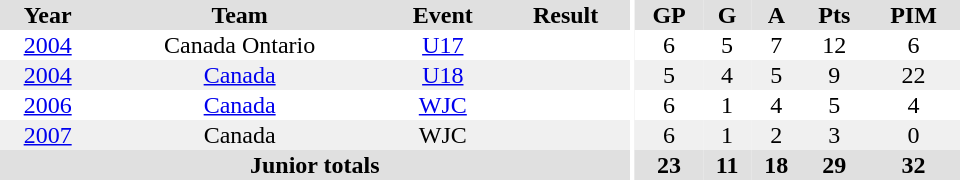<table border="0" cellpadding="1" cellspacing="0" ID="Table3" style="text-align:center; width:40em">
<tr ALIGN="center" bgcolor="#e0e0e0">
<th>Year</th>
<th>Team</th>
<th>Event</th>
<th>Result</th>
<th rowspan="99" bgcolor="#ffffff"></th>
<th>GP</th>
<th>G</th>
<th>A</th>
<th>Pts</th>
<th>PIM</th>
</tr>
<tr>
<td><a href='#'>2004</a></td>
<td>Canada Ontario</td>
<td><a href='#'>U17</a></td>
<td></td>
<td>6</td>
<td>5</td>
<td>7</td>
<td>12</td>
<td>6</td>
</tr>
<tr bgcolor="#f0f0f0">
<td><a href='#'>2004</a></td>
<td><a href='#'>Canada</a></td>
<td><a href='#'>U18</a></td>
<td></td>
<td>5</td>
<td>4</td>
<td>5</td>
<td>9</td>
<td>22</td>
</tr>
<tr>
<td><a href='#'>2006</a></td>
<td><a href='#'>Canada</a></td>
<td><a href='#'>WJC</a></td>
<td></td>
<td>6</td>
<td>1</td>
<td>4</td>
<td>5</td>
<td>4</td>
</tr>
<tr bgcolor="#f0f0f0">
<td><a href='#'>2007</a></td>
<td>Canada</td>
<td>WJC</td>
<td></td>
<td>6</td>
<td>1</td>
<td>2</td>
<td>3</td>
<td>0</td>
</tr>
<tr bgcolor="#e0e0e0">
<th colspan=4>Junior totals</th>
<th>23</th>
<th>11</th>
<th>18</th>
<th>29</th>
<th>32</th>
</tr>
</table>
